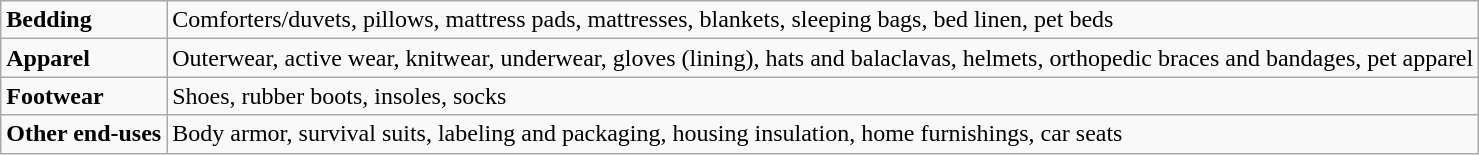<table class="wikitable">
<tr>
<td><strong>Bedding</strong></td>
<td>Comforters/duvets, pillows, mattress pads, mattresses, blankets, sleeping bags, bed linen, pet beds</td>
</tr>
<tr>
<td><strong>Apparel</strong></td>
<td>Outerwear, active wear, knitwear, underwear, gloves (lining), hats and balaclavas, helmets, orthopedic braces and bandages, pet apparel</td>
</tr>
<tr>
<td><strong>Footwear</strong></td>
<td>Shoes, rubber boots, insoles, socks</td>
</tr>
<tr>
<td><strong>Other end-uses</strong></td>
<td>Body armor, survival suits, labeling and packaging, housing insulation, home furnishings, car seats</td>
</tr>
</table>
